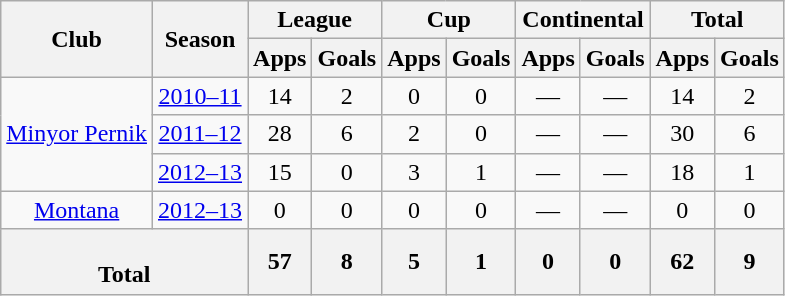<table class="wikitable" style="text-align: center;">
<tr>
<th rowspan="2">Club</th>
<th rowspan="2">Season</th>
<th colspan="2">League</th>
<th colspan="2">Cup</th>
<th colspan="2">Continental</th>
<th colspan="2">Total</th>
</tr>
<tr>
<th>Apps</th>
<th>Goals</th>
<th>Apps</th>
<th>Goals</th>
<th>Apps</th>
<th>Goals</th>
<th>Apps</th>
<th>Goals</th>
</tr>
<tr>
<td rowspan="3" valign="center"><a href='#'>Minyor Pernik</a></td>
<td><a href='#'>2010–11</a></td>
<td>14</td>
<td>2</td>
<td>0</td>
<td>0</td>
<td>—</td>
<td>—</td>
<td>14</td>
<td>2</td>
</tr>
<tr>
<td><a href='#'>2011–12</a></td>
<td>28</td>
<td>6</td>
<td>2</td>
<td>0</td>
<td>—</td>
<td>—</td>
<td>30</td>
<td>6</td>
</tr>
<tr>
<td><a href='#'>2012–13</a></td>
<td>15</td>
<td>0</td>
<td>3</td>
<td>1</td>
<td>—</td>
<td>—</td>
<td>18</td>
<td>1</td>
</tr>
<tr>
<td rowspan="1" valign="center"><a href='#'>Montana</a></td>
<td><a href='#'>2012–13</a></td>
<td>0</td>
<td>0</td>
<td>0</td>
<td>0</td>
<td>—</td>
<td>—</td>
<td>0</td>
<td>0</td>
</tr>
<tr>
<th colspan="2"><br><strong>Total</strong></th>
<th>57</th>
<th>8</th>
<th>5</th>
<th>1</th>
<th>0</th>
<th>0</th>
<th>62</th>
<th>9</th>
</tr>
</table>
